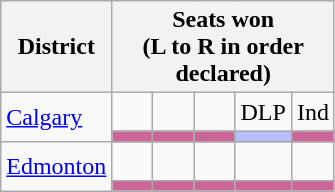<table class="wikitable">
<tr>
<th>District</th>
<th colspan=5>Seats won<br>(L to R in order declared)</th>
</tr>
<tr>
<td rowspan="2"><a href='#'>Calgary</a></td>
<td width=20 > </td>
<td width=20 > </td>
<td width=20 > </td>
<td width=20 >DLP</td>
<td width=20 >Ind</td>
</tr>
<tr>
<th scope="col" style="background-color:#CC6699;"></th>
<th scope="col" style="background-color:#CC6699;"></th>
<th scope="col" style="background-color:#CC6699;"></th>
<th scope="col" style="background-color:#B8BFFE;"></th>
<th scope="col" style="background-color:#CC6699;"></th>
</tr>
<tr>
<td rowspan="2"><a href='#'>Edmonton</a></td>
<td> </td>
<td> </td>
<td> </td>
<td> </td>
<td> </td>
</tr>
<tr>
<th scope="col" style="background-color:#CC6699;"></th>
<th scope="col" style="background-color:#CC6699;"></th>
<th scope="col" style="background-color:#CC6699;"></th>
<th scope="col" style="background-color:#CC6699;"></th>
<th scope="col" style="background-color:#CC6699;"></th>
</tr>
</table>
